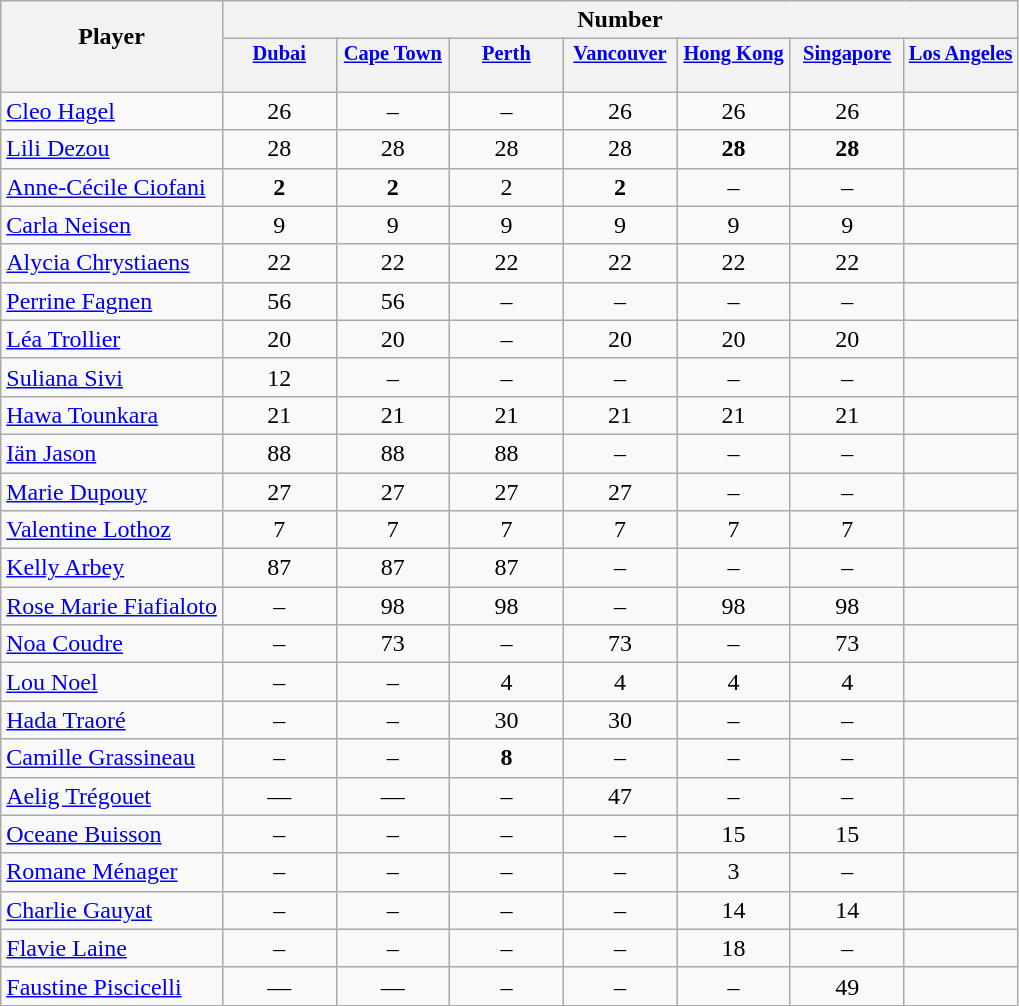<table class="wikitable sortable" style="text-align:center;">
<tr>
<th rowspan="2" style="border-bottom:0px;">Player</th>
<th colspan="7">Number</th>
</tr>
<tr>
<th valign="top" style="width:5.2em; border-bottom:0px; padding:2px; font-size:85%;"><a href='#'>Dubai</a></th>
<th valign="top" style="width:5.2em; border-bottom:0px; padding:2px; font-size:85%;"><a href='#'>Cape Town</a></th>
<th valign="top" style="width:5.2em; border-bottom:0px; padding:2px; font-size:85%;"><a href='#'>Perth</a></th>
<th valign="top" style="width:5.2em; border-bottom:0px; padding:2px; font-size:85%;"><a href='#'>Vancouver</a></th>
<th valign="top" style="width:5.2em; border-bottom:0px; padding:2px; font-size:85%;"><a href='#'>Hong Kong</a></th>
<th valign="top" style="width:5.2em; border-bottom:0px; padding:2px; font-size:85%;"><a href='#'>Singapore</a></th>
<th valign="top" style="width:5.2em; border-bottom:0px; padding:2px; font-size:85%;"><a href='#'>Los Angeles</a></th>
</tr>
<tr style="line-height:8px;">
<th style="border-top:0px;"> </th>
<th style="border-top:0px;"></th>
<th data-sort-type="number" style="border-top:0px;"></th>
<th data-sort-type="number" style="border-top:0px;"></th>
<th data-sort-type="number" style="border-top:0px;"></th>
<th data-sort-type="number" style="border-top:0px;"></th>
<th data-sort-type="number" style="border-top:0px;"></th>
<th data-sort-type="number" style="border-top:0px;"></th>
</tr>
<tr>
<td align="left"><a href='#'>Cleo Hagel</a></td>
<td>26</td>
<td>–</td>
<td>–</td>
<td>26</td>
<td>26</td>
<td>26</td>
<td></td>
</tr>
<tr>
<td align="left"><a href='#'>Lili Dezou</a></td>
<td>28</td>
<td>28</td>
<td>28</td>
<td>28</td>
<td><strong>28</strong></td>
<td><strong>28</strong></td>
<td></td>
</tr>
<tr>
<td align="left"><a href='#'>Anne-Cécile Ciofani</a></td>
<td><strong>2</strong></td>
<td><strong>2</strong></td>
<td>2</td>
<td><strong>2</strong></td>
<td>–</td>
<td>–</td>
<td></td>
</tr>
<tr>
<td align="left"><a href='#'>Carla Neisen</a></td>
<td>9</td>
<td>9</td>
<td>9</td>
<td>9</td>
<td>9</td>
<td>9</td>
<td></td>
</tr>
<tr>
<td align="left"><a href='#'>Alycia Chrystiaens</a></td>
<td>22</td>
<td>22</td>
<td>22</td>
<td>22</td>
<td>22</td>
<td>22</td>
<td></td>
</tr>
<tr>
<td align="left"><a href='#'>Perrine Fagnen</a></td>
<td>56</td>
<td>56</td>
<td>–</td>
<td>–</td>
<td>–</td>
<td>–</td>
<td></td>
</tr>
<tr>
<td align="left"><a href='#'>Léa Trollier</a></td>
<td>20</td>
<td>20</td>
<td>–</td>
<td>20</td>
<td>20</td>
<td>20</td>
<td></td>
</tr>
<tr>
<td align="left"><a href='#'>Suliana Sivi</a></td>
<td>12</td>
<td>–</td>
<td>–</td>
<td>–</td>
<td>–</td>
<td>–</td>
<td></td>
</tr>
<tr>
<td align="left"><a href='#'>Hawa Tounkara</a></td>
<td>21</td>
<td>21</td>
<td>21</td>
<td>21</td>
<td>21</td>
<td>21</td>
<td></td>
</tr>
<tr>
<td align="left"><a href='#'>Iän Jason</a></td>
<td>88</td>
<td>88</td>
<td>88</td>
<td>–</td>
<td>–</td>
<td>–</td>
<td></td>
</tr>
<tr>
<td align="left"><a href='#'>Marie Dupouy</a></td>
<td>27</td>
<td>27</td>
<td>27</td>
<td>27</td>
<td>–</td>
<td>–</td>
<td></td>
</tr>
<tr>
<td align="left"><a href='#'>Valentine Lothoz</a></td>
<td>7</td>
<td>7</td>
<td>7</td>
<td>7</td>
<td>7</td>
<td>7</td>
<td></td>
</tr>
<tr>
<td align="left"><a href='#'>Kelly Arbey</a></td>
<td>87</td>
<td>87</td>
<td>87</td>
<td>–</td>
<td>–</td>
<td>–</td>
<td></td>
</tr>
<tr>
<td align="left"><a href='#'>Rose Marie Fiafialoto</a></td>
<td>–</td>
<td>98</td>
<td>98</td>
<td>–</td>
<td>98</td>
<td>98</td>
<td></td>
</tr>
<tr>
<td align="left"><a href='#'>Noa Coudre</a></td>
<td>–</td>
<td>73</td>
<td>–</td>
<td>73</td>
<td>–</td>
<td>73</td>
<td></td>
</tr>
<tr>
<td align="left"><a href='#'>Lou Noel</a></td>
<td>–</td>
<td>–</td>
<td>4</td>
<td>4</td>
<td>4</td>
<td>4</td>
<td></td>
</tr>
<tr>
<td align="left"><a href='#'>Hada Traoré</a></td>
<td>–</td>
<td>–</td>
<td>30</td>
<td>30</td>
<td>–</td>
<td>–</td>
<td></td>
</tr>
<tr>
<td align="left"><a href='#'>Camille Grassineau</a></td>
<td>–</td>
<td>–</td>
<td><strong>8</strong></td>
<td>–</td>
<td>–</td>
<td>–</td>
<td></td>
</tr>
<tr>
<td align="left"><a href='#'>Aelig Trégouet</a></td>
<td>—</td>
<td>—</td>
<td>–</td>
<td>47</td>
<td>–</td>
<td>–</td>
<td></td>
</tr>
<tr>
<td align="left"><a href='#'>Oceane Buisson</a></td>
<td>–</td>
<td>–</td>
<td>–</td>
<td>–</td>
<td>15</td>
<td>15</td>
<td></td>
</tr>
<tr>
<td align="left"><a href='#'>Romane Ménager</a></td>
<td>–</td>
<td>–</td>
<td>–</td>
<td>–</td>
<td>3</td>
<td>–</td>
<td></td>
</tr>
<tr>
<td align="left"><a href='#'>Charlie Gauyat</a></td>
<td>–</td>
<td>–</td>
<td>–</td>
<td>–</td>
<td>14</td>
<td>14</td>
<td></td>
</tr>
<tr>
<td align="left"><a href='#'>Flavie Laine</a></td>
<td>–</td>
<td>–</td>
<td>–</td>
<td>–</td>
<td>18</td>
<td>–</td>
<td></td>
</tr>
<tr>
<td align="left"><a href='#'>Faustine Piscicelli</a></td>
<td>—</td>
<td>—</td>
<td>–</td>
<td>–</td>
<td>–</td>
<td>49</td>
<td></td>
</tr>
</table>
